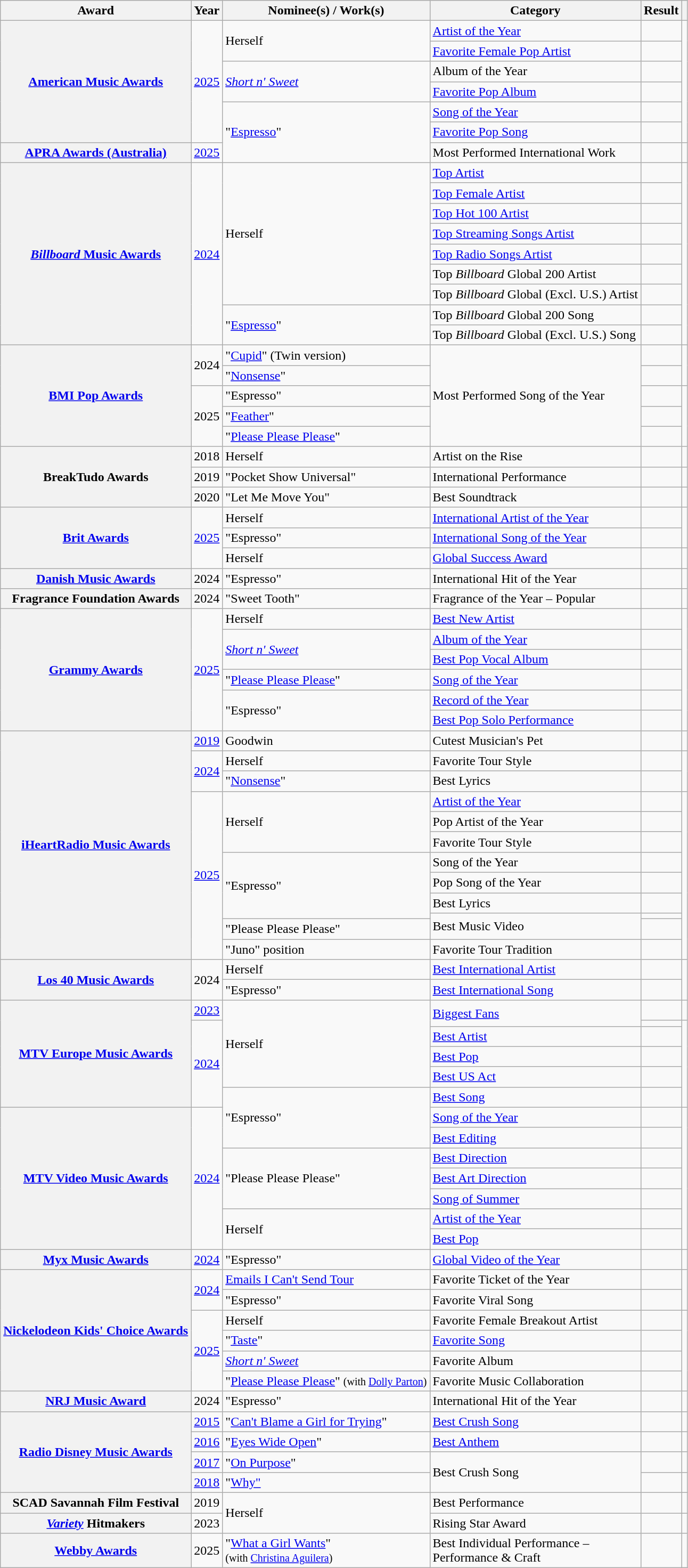<table class="wikitable sortable plainrowheaders">
<tr>
<th scope="col">Award</th>
<th scope="col">Year</th>
<th scope="col">Nominee(s) / Work(s)</th>
<th scope="col">Category</th>
<th scope="col">Result</th>
<th scope="col" class="unsortable"></th>
</tr>
<tr>
<th rowspan="6" scope="row"><a href='#'>American Music Awards</a></th>
<td rowspan="6"><a href='#'>2025</a></td>
<td rowspan="2">Herself</td>
<td><a href='#'>Artist of the Year</a></td>
<td></td>
<td rowspan="6" style="text-align:center;"></td>
</tr>
<tr>
<td><a href='#'>Favorite Female Pop Artist</a></td>
<td></td>
</tr>
<tr>
<td rowspan="2"><em><a href='#'>Short n' Sweet</a></em></td>
<td>Album of the Year</td>
<td></td>
</tr>
<tr>
<td><a href='#'>Favorite Pop Album</a></td>
<td></td>
</tr>
<tr>
<td rowspan="3">"<a href='#'>Espresso</a>"</td>
<td><a href='#'>Song of the Year</a></td>
<td></td>
</tr>
<tr>
<td><a href='#'>Favorite Pop Song</a></td>
<td></td>
</tr>
<tr>
<th rowspan="1" scope="row"><a href='#'>APRA Awards (Australia)</a></th>
<td><a href='#'>2025</a></td>
<td>Most Performed International Work</td>
<td></td>
<td></td>
</tr>
<tr>
<th rowspan="9" scope="row"><a href='#'><em>Billboard</em> Music Awards</a></th>
<td rowspan="9"><a href='#'>2024</a></td>
<td rowspan="7">Herself</td>
<td><a href='#'>Top Artist</a></td>
<td></td>
<td rowspan="9" style="text-align:center;"></td>
</tr>
<tr>
<td><a href='#'>Top Female Artist</a></td>
<td></td>
</tr>
<tr>
<td><a href='#'>Top Hot 100 Artist</a></td>
<td></td>
</tr>
<tr>
<td><a href='#'>Top Streaming Songs Artist</a></td>
<td></td>
</tr>
<tr>
<td><a href='#'>Top Radio Songs Artist</a></td>
<td></td>
</tr>
<tr>
<td>Top <em>Billboard</em> Global 200 Artist</td>
<td></td>
</tr>
<tr>
<td>Top <em>Billboard</em> Global (Excl. U.S.) Artist</td>
<td></td>
</tr>
<tr>
<td rowspan="2">"<a href='#'>Espresso</a>"</td>
<td>Top <em>Billboard</em> Global 200 Song</td>
<td></td>
</tr>
<tr>
<td>Top <em>Billboard</em> Global (Excl. U.S.) Song</td>
<td></td>
</tr>
<tr>
<th rowspan="5" scope="row"><a href='#'>BMI Pop Awards</a></th>
<td rowspan="2">2024</td>
<td>"<a href='#'>Cupid</a>" (Twin version)</td>
<td rowspan="5">Most Performed Song of the Year</td>
<td></td>
<td rowspan="2" style="text-align:center;"></td>
</tr>
<tr>
<td>"<a href='#'>Nonsense</a>"</td>
<td></td>
</tr>
<tr>
<td rowspan="3">2025</td>
<td>"Espresso"</td>
<td></td>
<td rowspan="3" style="text-align:center;"></td>
</tr>
<tr>
<td>"<a href='#'>Feather</a>"</td>
<td></td>
</tr>
<tr>
<td>"<a href='#'>Please Please Please</a>"</td>
<td></td>
</tr>
<tr>
<th rowspan="3" scope="row">BreakTudo Awards</th>
<td>2018</td>
<td>Herself</td>
<td>Artist on the Rise</td>
<td></td>
<td style="text-align:center;"></td>
</tr>
<tr>
<td>2019</td>
<td>"Pocket Show Universal"</td>
<td>International Performance</td>
<td></td>
<td style="text-align:center;"></td>
</tr>
<tr>
<td>2020</td>
<td>"Let Me Move You"</td>
<td>Best Soundtrack</td>
<td></td>
<td style="text-align:center;"></td>
</tr>
<tr>
<th rowspan="3" scope="row"><a href='#'>Brit Awards</a></th>
<td rowspan="3"><a href='#'>2025</a></td>
<td>Herself</td>
<td><a href='#'>International Artist of the Year</a></td>
<td></td>
<td rowspan="2" style="text-align:center;"></td>
</tr>
<tr>
<td>"Espresso"</td>
<td><a href='#'>International Song of the Year</a></td>
<td></td>
</tr>
<tr>
<td>Herself</td>
<td><a href='#'>Global Success Award</a></td>
<td></td>
<td style="text-align:center;"></td>
</tr>
<tr>
<th scope="row"><a href='#'>Danish Music Awards</a></th>
<td>2024</td>
<td>"Espresso"</td>
<td>International Hit of the Year</td>
<td></td>
<td style="text-align:center;"></td>
</tr>
<tr>
<th scope="row">Fragrance Foundation Awards</th>
<td>2024</td>
<td>"Sweet Tooth"</td>
<td>Fragrance of the Year – Popular</td>
<td></td>
<td style="text-align:center;"></td>
</tr>
<tr>
<th rowspan="6" scope="row"><a href='#'>Grammy Awards</a></th>
<td rowspan="6"><a href='#'>2025</a></td>
<td>Herself</td>
<td><a href='#'>Best New Artist</a></td>
<td></td>
<td rowspan="6" style="text-align:center;"></td>
</tr>
<tr>
<td rowspan="2"><em><a href='#'>Short n' Sweet</a></em></td>
<td><a href='#'>Album of the Year</a></td>
<td></td>
</tr>
<tr>
<td><a href='#'>Best Pop Vocal Album</a></td>
<td></td>
</tr>
<tr>
<td>"<a href='#'>Please Please Please</a>"</td>
<td><a href='#'>Song of the Year</a></td>
<td></td>
</tr>
<tr>
<td rowspan="2">"Espresso"</td>
<td><a href='#'>Record of the Year</a></td>
<td></td>
</tr>
<tr>
<td><a href='#'>Best Pop Solo Performance</a></td>
<td></td>
</tr>
<tr>
<th rowspan="12" scope="row"><a href='#'>iHeartRadio Music Awards</a></th>
<td><a href='#'>2019</a></td>
<td>Goodwin</td>
<td>Cutest Musician's Pet</td>
<td></td>
<td style="text-align:center;"></td>
</tr>
<tr>
<td rowspan="2"><a href='#'>2024</a></td>
<td>Herself</td>
<td>Favorite Tour Style</td>
<td></td>
<td rowspan="2" style="text-align:center;"></td>
</tr>
<tr>
<td>"<a href='#'>Nonsense</a>"</td>
<td>Best Lyrics</td>
<td></td>
</tr>
<tr>
<td rowspan="9"><a href='#'>2025</a></td>
<td rowspan="3">Herself</td>
<td><a href='#'>Artist of the Year</a></td>
<td></td>
<td style="text-align:center;" rowspan="9"></td>
</tr>
<tr>
<td>Pop Artist of the Year</td>
<td></td>
</tr>
<tr>
<td>Favorite Tour Style</td>
<td></td>
</tr>
<tr>
<td rowspan="4">"Espresso"</td>
<td>Song of the Year</td>
<td></td>
</tr>
<tr>
<td>Pop Song of the Year</td>
<td></td>
</tr>
<tr>
<td>Best Lyrics</td>
<td></td>
</tr>
<tr>
<td rowspan="2">Best Music Video</td>
<td></td>
</tr>
<tr>
<td>"Please Please Please"</td>
<td></td>
</tr>
<tr>
<td>"Juno" position</td>
<td>Favorite Tour Tradition</td>
<td></td>
</tr>
<tr>
<th rowspan="2" scope="row"><a href='#'>Los 40 Music Awards</a></th>
<td rowspan="2">2024</td>
<td>Herself</td>
<td><a href='#'>Best International Artist</a></td>
<td></td>
<td style="text-align:center;" rowspan="2"></td>
</tr>
<tr>
<td>"Espresso"</td>
<td><a href='#'>Best International Song</a></td>
<td></td>
</tr>
<tr>
<th rowspan="6" scope="row"><a href='#'>MTV Europe Music Awards</a></th>
<td><a href='#'>2023</a></td>
<td rowspan="5">Herself</td>
<td rowspan="2"><a href='#'>Biggest Fans</a></td>
<td></td>
<td style="text-align:center;"></td>
</tr>
<tr>
<td rowspan="5"><a href='#'>2024</a></td>
<td></td>
<td style="text-align:center;" rowspan="5"></td>
</tr>
<tr>
<td><a href='#'>Best Artist</a></td>
<td></td>
</tr>
<tr>
<td><a href='#'>Best Pop</a></td>
<td></td>
</tr>
<tr>
<td><a href='#'>Best US Act</a></td>
<td></td>
</tr>
<tr>
<td rowspan="3">"Espresso"</td>
<td><a href='#'>Best Song</a></td>
<td></td>
</tr>
<tr>
<th rowspan="7" scope="row"><a href='#'>MTV Video Music Awards</a></th>
<td rowspan="7"><a href='#'>2024</a></td>
<td><a href='#'>Song of the Year</a></td>
<td></td>
<td style="text-align:center;" rowspan="7"></td>
</tr>
<tr>
<td><a href='#'>Best Editing</a></td>
<td></td>
</tr>
<tr>
<td rowspan="3">"Please Please Please"</td>
<td><a href='#'>Best Direction</a></td>
<td></td>
</tr>
<tr>
<td><a href='#'>Best Art Direction</a></td>
<td></td>
</tr>
<tr>
<td><a href='#'>Song of Summer</a></td>
<td></td>
</tr>
<tr>
<td rowspan="2">Herself</td>
<td><a href='#'>Artist of the Year</a></td>
<td></td>
</tr>
<tr>
<td><a href='#'>Best Pop</a></td>
<td></td>
</tr>
<tr>
<th scope="row"><a href='#'>Myx Music Awards</a></th>
<td><a href='#'>2024</a></td>
<td>"Espresso"</td>
<td><a href='#'>Global Video of the Year</a></td>
<td></td>
<td style="text-align:center;"></td>
</tr>
<tr>
<th rowspan="6" scope="row"><a href='#'>Nickelodeon Kids' Choice Awards</a></th>
<td rowspan="2"><a href='#'>2024</a></td>
<td><a href='#'>Emails I Can't Send Tour</a></td>
<td>Favorite Ticket of the Year</td>
<td></td>
<td style="text-align:center;" rowspan="2"></td>
</tr>
<tr>
<td>"Espresso"</td>
<td>Favorite Viral Song</td>
<td></td>
</tr>
<tr>
<td rowspan="4"><a href='#'>2025</a></td>
<td>Herself</td>
<td>Favorite Female Breakout Artist</td>
<td></td>
<td rowspan="4" style="text-align:center;"></td>
</tr>
<tr>
<td>"<a href='#'>Taste</a>"</td>
<td><a href='#'>Favorite Song</a></td>
<td></td>
</tr>
<tr>
<td><em><a href='#'>Short n' Sweet</a></em></td>
<td>Favorite Album</td>
<td></td>
</tr>
<tr>
<td>"<a href='#'>Please Please Please</a>" <small>(with <a href='#'>Dolly Parton</a>)</small></td>
<td>Favorite Music Collaboration</td>
<td></td>
</tr>
<tr>
<th scope="row"><a href='#'>NRJ Music Award</a></th>
<td>2024</td>
<td>"Espresso"</td>
<td>International Hit of the Year</td>
<td></td>
<td style="text-align:center;"></td>
</tr>
<tr>
<th rowspan="4" scope="row"><a href='#'>Radio Disney Music Awards</a></th>
<td><a href='#'>2015</a></td>
<td>"<a href='#'>Can't Blame a Girl for Trying</a>"</td>
<td><a href='#'>Best Crush Song</a></td>
<td></td>
<td style="text-align:center;"></td>
</tr>
<tr>
<td><a href='#'>2016</a></td>
<td>"<a href='#'>Eyes Wide Open</a>"</td>
<td><a href='#'>Best Anthem</a></td>
<td></td>
<td style="text-align:center;"></td>
</tr>
<tr>
<td><a href='#'>2017</a></td>
<td>"<a href='#'>On Purpose</a>"</td>
<td rowspan="2">Best Crush Song</td>
<td></td>
<td style="text-align:center;"></td>
</tr>
<tr>
<td><a href='#'>2018</a></td>
<td>"<a href='#'>Why"</a></td>
<td></td>
<td style="text-align:center;"></td>
</tr>
<tr>
<th scope="row">SCAD Savannah Film Festival</th>
<td>2019</td>
<td rowspan="2">Herself</td>
<td>Best Performance</td>
<td></td>
<td style="text-align:center;"></td>
</tr>
<tr>
<th scope="row"><em><a href='#'>Variety</a></em> Hitmakers</th>
<td>2023</td>
<td>Rising Star Award</td>
<td></td>
<td style="text-align:center;"></td>
</tr>
<tr>
<th scope="row"><a href='#'>Webby Awards</a></th>
<td>2025</td>
<td>"<a href='#'>What a Girl Wants</a>"<br><small>(with <a href='#'>Christina Aguilera</a>)</small></td>
<td>Best Individual Performance –<br>Performance & Craft</td>
<td></td>
<td style="text-align:center;"></td>
</tr>
</table>
